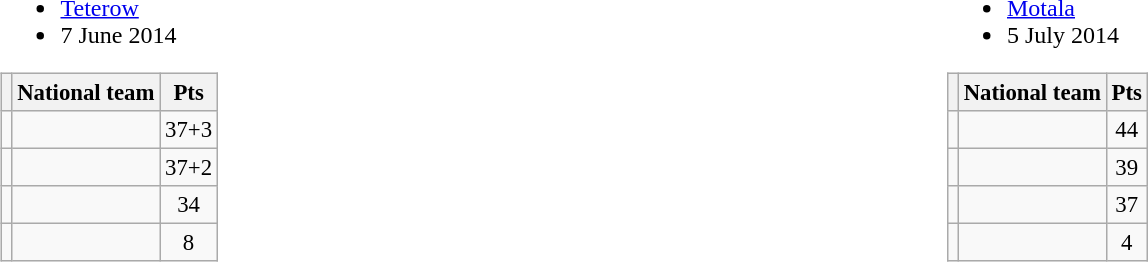<table width=100%>
<tr>
<td width=25%><br><ul><li> <a href='#'>Teterow</a></li><li>7 June 2014</li></ul><table class=wikitable style="font-size: 95%">
<tr>
<th></th>
<th>National team</th>
<th>Pts</th>
</tr>
<tr align=center >
<td></td>
<td align=left></td>
<td>37+3</td>
</tr>
<tr align=center>
<td></td>
<td align=left></td>
<td>37+2</td>
</tr>
<tr align=center>
<td></td>
<td align=left></td>
<td>34</td>
</tr>
<tr align=center>
<td></td>
<td align=left></td>
<td>8</td>
</tr>
</table>
</td>
<td width=25%><br><ul><li> <a href='#'>Motala</a></li><li>5 July 2014</li></ul><table class=wikitable style="font-size: 95%">
<tr>
<th></th>
<th>National team</th>
<th>Pts</th>
</tr>
<tr align=center >
<td></td>
<td align=left></td>
<td>44</td>
</tr>
<tr align=center >
<td></td>
<td align=left></td>
<td>39</td>
</tr>
<tr align=center>
<td></td>
<td align=left></td>
<td>37</td>
</tr>
<tr align=center>
<td></td>
<td align=left></td>
<td>4</td>
</tr>
</table>
</td>
</tr>
</table>
